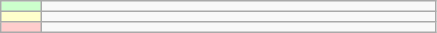<table class="wikitable" style="font-size: 95%; border: gray solid 1px; border-collapse: collapse;text-align:center; style="float:right;" width=23%>
<tr>
<td style="background: #CCFFCC;"  width="20"></td>
<td align="left"></td>
</tr>
<tr>
<td style="background: #FFFFCC;" width="20"></td>
<td align="left"></td>
</tr>
<tr>
<td style="background: #FFCCCC;" width="20"></td>
<td align="left"></td>
</tr>
</table>
